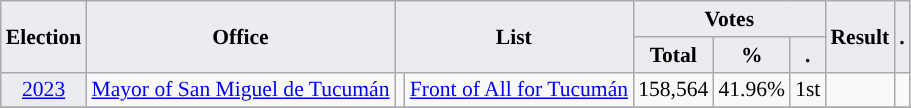<table class="wikitable" style="font-size:90%; text-align:center;">
<tr>
<th style="background-color:#EAECF0;" rowspan=2>Election</th>
<th style="background-color:#EAECF0;" rowspan=2>Office</th>
<th style="background-color:#EAECF0;" colspan=2 rowspan=2>List</th>
<th style="background-color:#EAECF0;" colspan=3>Votes</th>
<th style="background-color:#EAECF0;" rowspan=2>Result</th>
<th style="background-color:#EAECF0;" rowspan=2>.</th>
</tr>
<tr>
<th style="background-color:#EAECF0;">Total</th>
<th style="background-color:#EAECF0;">%</th>
<th style="background-color:#EAECF0;">.</th>
</tr>
<tr>
<td style="background-color:#EAECF0;"><a href='#'>2023</a></td>
<td><a href='#'>Mayor of San Miguel de Tucumán</a></td>
<td style="background-color:"></td>
<td><a href='#'>Front of All for Tucumán</a></td>
<td>158,564</td>
<td>41.96%</td>
<td>1st</td>
<td></td>
<td></td>
</tr>
<tr>
</tr>
</table>
